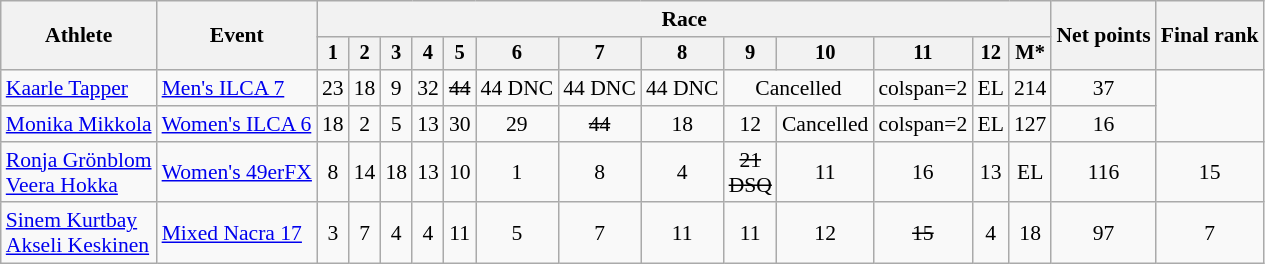<table class="wikitable" style="font-size:90%">
<tr>
<th rowspan="2">Athlete</th>
<th rowspan="2">Event</th>
<th colspan=13>Race</th>
<th rowspan=2>Net points</th>
<th rowspan=2>Final rank</th>
</tr>
<tr style="font-size:95%">
<th>1</th>
<th>2</th>
<th>3</th>
<th>4</th>
<th>5</th>
<th>6</th>
<th>7</th>
<th>8</th>
<th>9</th>
<th>10</th>
<th>11</th>
<th>12</th>
<th>M*</th>
</tr>
<tr align=center>
<td align=left><a href='#'>Kaarle Tapper</a></td>
<td align=left><a href='#'>Men's ILCA 7</a></td>
<td>23</td>
<td>18</td>
<td>9</td>
<td>32</td>
<td><s>44 </s></td>
<td>44 DNC</td>
<td>44 DNC</td>
<td>44 DNC</td>
<td colspan=2>Cancelled</td>
<td>colspan=2 </td>
<td>EL</td>
<td>214</td>
<td>37</td>
</tr>
<tr align=center>
<td align=left><a href='#'>Monika Mikkola</a></td>
<td align=left><a href='#'>Women's ILCA 6</a></td>
<td>18</td>
<td>2</td>
<td>5</td>
<td>13</td>
<td>30</td>
<td>29</td>
<td><s>44 </s></td>
<td>18</td>
<td>12</td>
<td>Cancelled</td>
<td>colspan=2 </td>
<td>EL</td>
<td>127</td>
<td>16</td>
</tr>
<tr align=center>
<td align=left><a href='#'>Ronja Grönblom</a><br><a href='#'>Veera Hokka</a></td>
<td align=left><a href='#'>Women's 49erFX</a></td>
<td>8</td>
<td>14</td>
<td>18</td>
<td>13</td>
<td>10</td>
<td>1</td>
<td>8</td>
<td>4</td>
<td><s>21<br>DSQ</s></td>
<td>11</td>
<td>16</td>
<td>13</td>
<td>EL</td>
<td>116</td>
<td>15</td>
</tr>
<tr align=center>
<td align=left><a href='#'>Sinem Kurtbay</a><br><a href='#'>Akseli Keskinen</a></td>
<td align=left><a href='#'>Mixed Nacra 17</a></td>
<td>3</td>
<td>7</td>
<td>4</td>
<td>4</td>
<td>11</td>
<td>5</td>
<td>7</td>
<td>11</td>
<td>11</td>
<td>12</td>
<td><s>15</s></td>
<td>4</td>
<td>18</td>
<td>97</td>
<td>7</td>
</tr>
</table>
